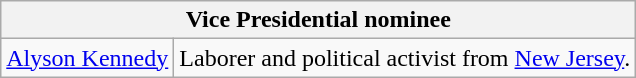<table class=wikitable>
<tr>
<th colspan=3>Vice Presidential nominee</th>
</tr>
<tr>
<td><a href='#'>Alyson Kennedy</a></td>
<td>Laborer and political activist from <a href='#'>New Jersey</a>.</td>
</tr>
</table>
